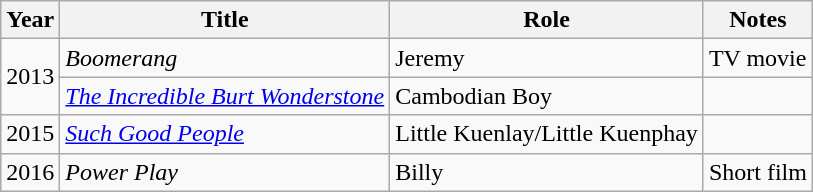<table class="wikitable sortable">
<tr>
<th>Year</th>
<th>Title</th>
<th>Role</th>
<th>Notes</th>
</tr>
<tr>
<td rowspan=2>2013</td>
<td><em>Boomerang</em></td>
<td>Jeremy</td>
<td>TV movie</td>
</tr>
<tr 2014>
<td><em><a href='#'>The Incredible Burt Wonderstone</a></em></td>
<td>Cambodian Boy</td>
</tr>
<tr>
<td>2015</td>
<td><em><a href='#'>Such Good People</a></em></td>
<td>Little Kuenlay/Little Kuenphay</td>
<td></td>
</tr>
<tr>
<td>2016</td>
<td><em>Power Play</em></td>
<td>Billy</td>
<td>Short film</td>
</tr>
</table>
